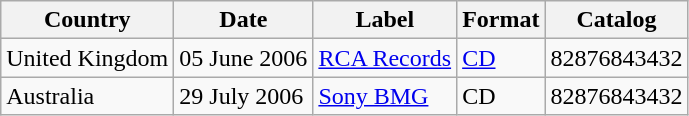<table class="wikitable">
<tr>
<th>Country</th>
<th>Date</th>
<th>Label</th>
<th>Format</th>
<th>Catalog</th>
</tr>
<tr>
<td>United Kingdom</td>
<td>05 June 2006</td>
<td><a href='#'>RCA Records</a></td>
<td><a href='#'>CD</a></td>
<td>82876843432</td>
</tr>
<tr>
<td>Australia</td>
<td>29 July 2006</td>
<td><a href='#'>Sony BMG</a></td>
<td>CD</td>
<td>82876843432</td>
</tr>
</table>
